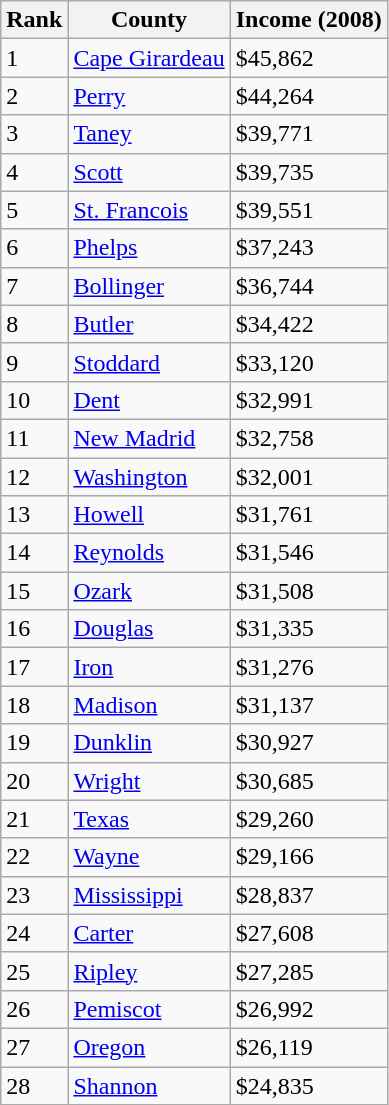<table class="wikitable">
<tr>
<th>Rank</th>
<th>County</th>
<th>Income (2008)</th>
</tr>
<tr>
<td>1</td>
<td><a href='#'>Cape Girardeau</a></td>
<td>$45,862</td>
</tr>
<tr>
<td>2</td>
<td><a href='#'>Perry</a></td>
<td>$44,264</td>
</tr>
<tr>
<td>3</td>
<td><a href='#'>Taney</a></td>
<td>$39,771</td>
</tr>
<tr>
<td>4</td>
<td><a href='#'>Scott</a></td>
<td>$39,735</td>
</tr>
<tr>
<td>5</td>
<td><a href='#'>St. Francois</a></td>
<td>$39,551</td>
</tr>
<tr>
<td>6</td>
<td><a href='#'>Phelps</a></td>
<td>$37,243</td>
</tr>
<tr>
<td>7</td>
<td><a href='#'>Bollinger</a></td>
<td>$36,744</td>
</tr>
<tr>
<td>8</td>
<td><a href='#'>Butler</a></td>
<td>$34,422</td>
</tr>
<tr>
<td>9</td>
<td><a href='#'>Stoddard</a></td>
<td>$33,120</td>
</tr>
<tr>
<td>10</td>
<td><a href='#'>Dent</a></td>
<td>$32,991</td>
</tr>
<tr>
<td>11</td>
<td><a href='#'>New Madrid</a></td>
<td>$32,758</td>
</tr>
<tr>
<td>12</td>
<td><a href='#'>Washington</a></td>
<td>$32,001</td>
</tr>
<tr>
<td>13</td>
<td><a href='#'>Howell</a></td>
<td>$31,761</td>
</tr>
<tr>
<td>14</td>
<td><a href='#'>Reynolds</a></td>
<td>$31,546</td>
</tr>
<tr>
<td>15</td>
<td><a href='#'>Ozark</a></td>
<td>$31,508</td>
</tr>
<tr>
<td>16</td>
<td><a href='#'>Douglas</a></td>
<td>$31,335</td>
</tr>
<tr>
<td>17</td>
<td><a href='#'>Iron</a></td>
<td>$31,276</td>
</tr>
<tr>
<td>18</td>
<td><a href='#'>Madison</a></td>
<td>$31,137</td>
</tr>
<tr>
<td>19</td>
<td><a href='#'>Dunklin</a></td>
<td>$30,927</td>
</tr>
<tr>
<td>20</td>
<td><a href='#'>Wright</a></td>
<td>$30,685</td>
</tr>
<tr>
<td>21</td>
<td><a href='#'>Texas</a></td>
<td>$29,260</td>
</tr>
<tr>
<td>22</td>
<td><a href='#'>Wayne</a></td>
<td>$29,166</td>
</tr>
<tr>
<td>23</td>
<td><a href='#'>Mississippi</a></td>
<td>$28,837</td>
</tr>
<tr>
<td>24</td>
<td><a href='#'>Carter</a></td>
<td>$27,608</td>
</tr>
<tr>
<td>25</td>
<td><a href='#'>Ripley</a></td>
<td>$27,285</td>
</tr>
<tr>
<td>26</td>
<td><a href='#'>Pemiscot</a></td>
<td>$26,992</td>
</tr>
<tr>
<td>27</td>
<td><a href='#'>Oregon</a></td>
<td>$26,119</td>
</tr>
<tr>
<td>28</td>
<td><a href='#'>Shannon</a></td>
<td>$24,835</td>
</tr>
</table>
